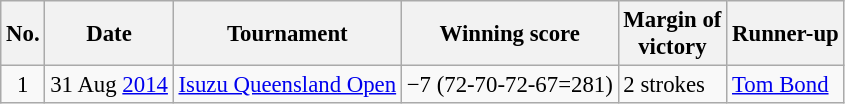<table class="wikitable" style="font-size:95%;">
<tr>
<th>No.</th>
<th>Date</th>
<th>Tournament</th>
<th>Winning score</th>
<th>Margin of<br>victory</th>
<th>Runner-up</th>
</tr>
<tr>
<td align=center>1</td>
<td align=right>31 Aug <a href='#'>2014</a></td>
<td><a href='#'>Isuzu Queensland Open</a></td>
<td>−7 (72-70-72-67=281)</td>
<td>2 strokes</td>
<td> <a href='#'>Tom Bond</a></td>
</tr>
</table>
